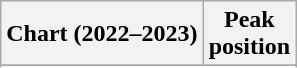<table class="wikitable plainrowheaders" style="text-align:center">
<tr>
<th>Chart (2022–2023)</th>
<th>Peak<br>position</th>
</tr>
<tr>
</tr>
<tr>
</tr>
</table>
